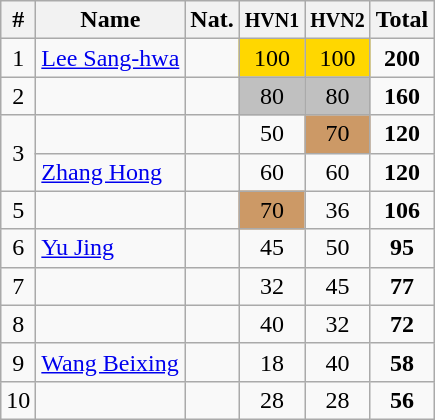<table class="wikitable sortable" style="text-align:center;">
<tr>
<th>#</th>
<th>Name</th>
<th>Nat.</th>
<th><small>HVN1</small></th>
<th><small>HVN2</small></th>
<th>Total</th>
</tr>
<tr>
<td>1</td>
<td align=left><a href='#'>Lee Sang-hwa</a></td>
<td></td>
<td bgcolor="gold">100</td>
<td bgcolor="gold">100</td>
<td><strong>200</strong></td>
</tr>
<tr>
<td>2</td>
<td align=left></td>
<td></td>
<td bgcolor="silver">80</td>
<td bgcolor="silver">80</td>
<td><strong>160</strong></td>
</tr>
<tr>
<td rowspan=2>3</td>
<td align=left></td>
<td></td>
<td>50</td>
<td bgcolor=CC9966>70</td>
<td><strong>120</strong></td>
</tr>
<tr>
<td align=left><a href='#'>Zhang Hong</a></td>
<td></td>
<td>60</td>
<td>60</td>
<td><strong>120</strong></td>
</tr>
<tr>
<td>5</td>
<td align=left></td>
<td></td>
<td bgcolor=CC9966>70</td>
<td>36</td>
<td><strong>106</strong></td>
</tr>
<tr>
<td>6</td>
<td align=left><a href='#'>Yu Jing</a></td>
<td></td>
<td>45</td>
<td>50</td>
<td><strong>95</strong></td>
</tr>
<tr>
<td>7</td>
<td align=left></td>
<td></td>
<td>32</td>
<td>45</td>
<td><strong>77</strong></td>
</tr>
<tr>
<td>8</td>
<td align=left></td>
<td></td>
<td>40</td>
<td>32</td>
<td><strong>72</strong></td>
</tr>
<tr>
<td>9</td>
<td align=left><a href='#'>Wang Beixing</a></td>
<td></td>
<td>18</td>
<td>40</td>
<td><strong>58</strong></td>
</tr>
<tr>
<td>10</td>
<td align=left></td>
<td></td>
<td>28</td>
<td>28</td>
<td><strong>56</strong></td>
</tr>
</table>
